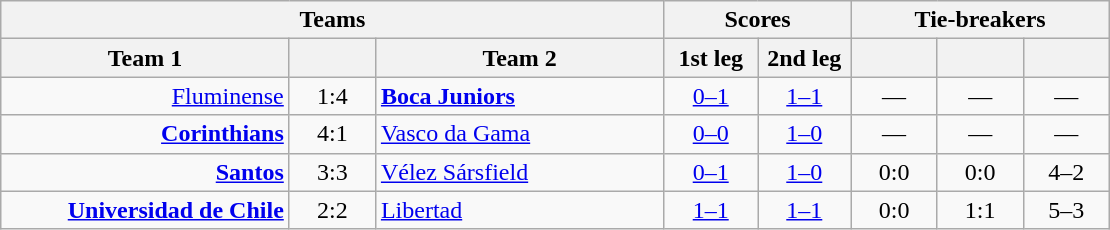<table class="wikitable" style="text-align: center;">
<tr>
<th colspan=3>Teams</th>
<th colspan=2>Scores</th>
<th colspan=3>Tie-breakers</th>
</tr>
<tr>
<th width="185">Team 1</th>
<th width="50"></th>
<th width="185">Team 2</th>
<th width="55">1st leg</th>
<th width="55">2nd leg</th>
<th width="50"></th>
<th width="50"></th>
<th width="50"></th>
</tr>
<tr>
<td align=right><a href='#'>Fluminense</a> </td>
<td>1:4</td>
<td align=left> <strong><a href='#'>Boca Juniors</a></strong></td>
<td><a href='#'>0–1</a></td>
<td><a href='#'>1–1</a></td>
<td>—</td>
<td>—</td>
<td>—</td>
</tr>
<tr>
<td align=right><strong><a href='#'>Corinthians</a></strong> </td>
<td>4:1</td>
<td align=left> <a href='#'>Vasco da Gama</a></td>
<td><a href='#'>0–0</a></td>
<td><a href='#'>1–0</a></td>
<td>—</td>
<td>—</td>
<td>—</td>
</tr>
<tr>
<td align=right><strong><a href='#'>Santos</a></strong> </td>
<td>3:3</td>
<td align=left> <a href='#'>Vélez Sársfield</a></td>
<td><a href='#'>0–1</a></td>
<td><a href='#'>1–0</a></td>
<td>0:0</td>
<td>0:0</td>
<td>4–2</td>
</tr>
<tr>
<td align=right><strong><a href='#'>Universidad de Chile</a></strong> </td>
<td>2:2</td>
<td align=left> <a href='#'>Libertad</a></td>
<td><a href='#'>1–1</a></td>
<td><a href='#'>1–1</a></td>
<td>0:0</td>
<td>1:1</td>
<td>5–3</td>
</tr>
</table>
